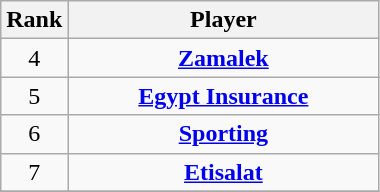<table class="wikitable sortable" style="text-align: center">
<tr>
<th width=10>Rank</th>
<th width=200>Player</th>
</tr>
<tr>
<td>4</td>
<td><strong><a href='#'>Zamalek</a></strong></td>
</tr>
<tr>
<td>5</td>
<td><strong><a href='#'>Egypt Insurance</a></strong></td>
</tr>
<tr>
<td>6</td>
<td><strong><a href='#'>Sporting</a></strong></td>
</tr>
<tr>
<td>7</td>
<td><strong><a href='#'>Etisalat</a></strong></td>
</tr>
<tr>
</tr>
</table>
